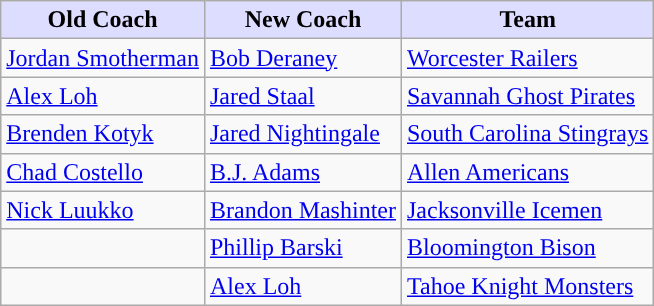<table class="wikitable">
<tr>
<th style="background:#ddf">Old Coach</th>
<th style="background:#ddf">New Coach</th>
<th style="background:#ddf">Team</th>
</tr>
<tr>
<td><a href='#'>Jordan Smotherman</a></td>
<td><a href='#'>Bob Deraney</a></td>
<td><a href='#'>Worcester Railers</a></td>
</tr>
<tr>
<td><a href='#'>Alex Loh</a></td>
<td><a href='#'>Jared Staal</a></td>
<td><a href='#'>Savannah Ghost Pirates</a></td>
</tr>
<tr>
<td><a href='#'>Brenden Kotyk</a></td>
<td><a href='#'>Jared Nightingale</a></td>
<td><a href='#'>South Carolina Stingrays</a></td>
</tr>
<tr>
<td><a href='#'>Chad Costello</a></td>
<td><a href='#'>B.J. Adams</a></td>
<td><a href='#'>Allen Americans</a></td>
</tr>
<tr>
<td><a href='#'>Nick Luukko</a></td>
<td><a href='#'>Brandon Mashinter</a></td>
<td><a href='#'>Jacksonville Icemen</a></td>
</tr>
<tr>
<td></td>
<td><a href='#'>Phillip Barski</a></td>
<td><a href='#'>Bloomington Bison</a></td>
</tr>
<tr>
<td></td>
<td><a href='#'>Alex Loh</a></td>
<td><a href='#'>Tahoe Knight Monsters</a></td>
</tr>
</table>
